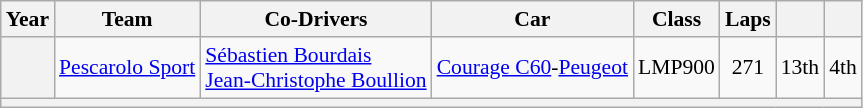<table class="wikitable" style="text-align:center; font-size:90%">
<tr>
<th>Year</th>
<th>Team</th>
<th>Co-Drivers</th>
<th>Car</th>
<th>Class</th>
<th>Laps</th>
<th></th>
<th></th>
</tr>
<tr>
<th></th>
<td align="left"> <a href='#'>Pescarolo Sport</a></td>
<td align="left"> <a href='#'>Sébastien Bourdais</a><br> <a href='#'>Jean-Christophe Boullion</a></td>
<td align="left"><a href='#'>Courage C60</a>-<a href='#'>Peugeot</a></td>
<td>LMP900</td>
<td>271</td>
<td>13th</td>
<td>4th</td>
</tr>
<tr>
<th colspan="8"></th>
</tr>
</table>
